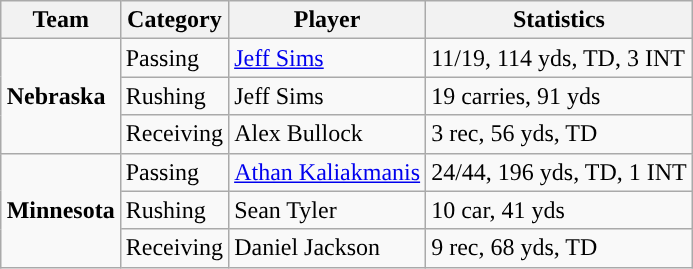<table class="wikitable" style="float: right;">
<tr>
<th>Team</th>
<th>Category</th>
<th>Player</th>
<th>Statistics</th>
</tr>
<tr>
<td rowspan=3><strong>Nebraska</strong></td>
<td>Passing</td>
<td><a href='#'>Jeff Sims</a></td>
<td>11/19, 114 yds, TD, 3 INT</td>
</tr>
<tr>
<td>Rushing</td>
<td>Jeff Sims</td>
<td>19 carries, 91 yds</td>
</tr>
<tr>
<td>Receiving</td>
<td>Alex Bullock</td>
<td>3 rec, 56 yds, TD</td>
</tr>
<tr>
<td rowspan=3><strong>Minnesota</strong></td>
<td>Passing</td>
<td><a href='#'>Athan Kaliakmanis</a></td>
<td>24/44, 196 yds, TD, 1 INT</td>
</tr>
<tr>
<td>Rushing</td>
<td>Sean Tyler</td>
<td>10 car, 41 yds</td>
</tr>
<tr>
<td>Receiving</td>
<td>Daniel Jackson</td>
<td>9 rec, 68 yds, TD</td>
</tr>
</table>
